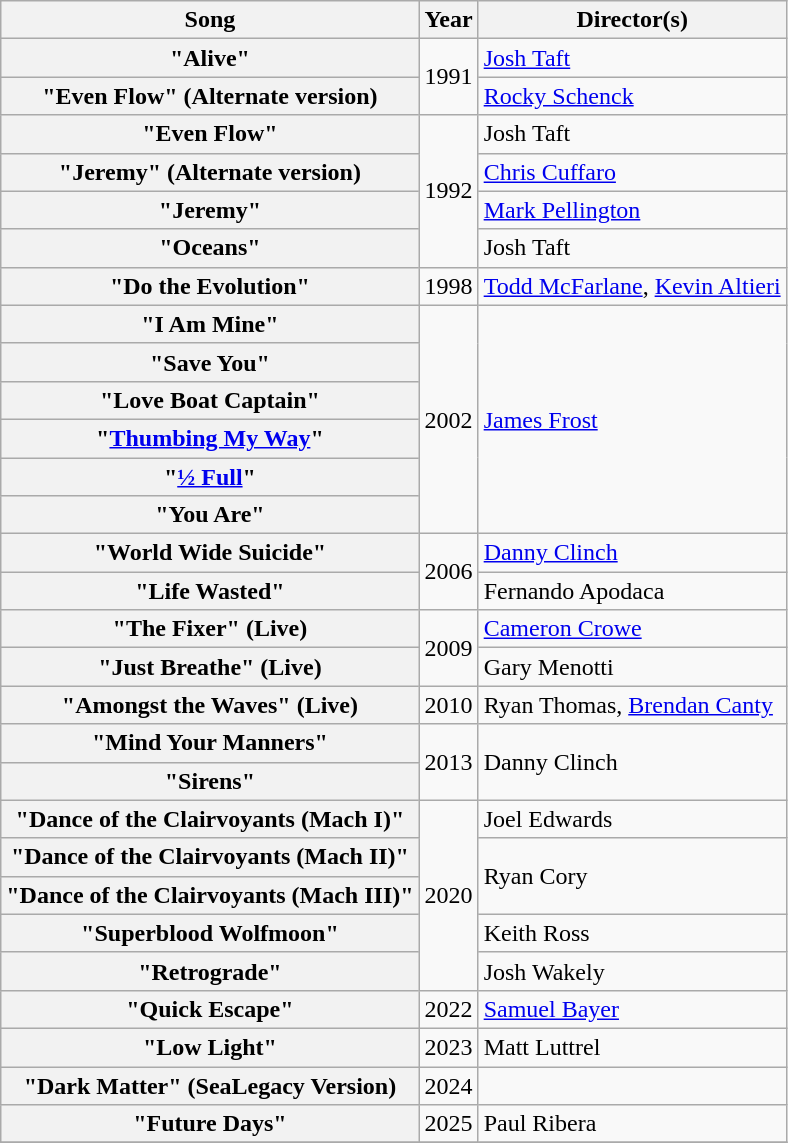<table class="wikitable plainrowheaders">
<tr>
<th scope="col">Song</th>
<th scope="col">Year</th>
<th scope="col">Director(s)</th>
</tr>
<tr>
<th scope="row">"Alive"</th>
<td rowspan="2">1991</td>
<td><a href='#'>Josh Taft</a></td>
</tr>
<tr>
<th scope="row">"Even Flow" (Alternate version)</th>
<td><a href='#'>Rocky Schenck</a></td>
</tr>
<tr>
<th scope="row">"Even Flow"</th>
<td rowspan="4">1992</td>
<td>Josh Taft</td>
</tr>
<tr>
<th scope="row">"Jeremy" (Alternate version)</th>
<td><a href='#'>Chris Cuffaro</a></td>
</tr>
<tr>
<th scope="row">"Jeremy"</th>
<td><a href='#'>Mark Pellington</a></td>
</tr>
<tr>
<th scope="row">"Oceans"</th>
<td>Josh Taft</td>
</tr>
<tr>
<th scope="row">"Do the Evolution"</th>
<td>1998</td>
<td><a href='#'>Todd McFarlane</a>, <a href='#'>Kevin Altieri</a></td>
</tr>
<tr>
<th scope="row">"I Am Mine"</th>
<td rowspan="6">2002</td>
<td rowspan="6"><a href='#'>James Frost</a></td>
</tr>
<tr>
<th scope="row">"Save You"</th>
</tr>
<tr>
<th scope="row">"Love Boat Captain"</th>
</tr>
<tr>
<th scope="row">"<a href='#'>Thumbing My Way</a>"</th>
</tr>
<tr>
<th scope="row">"<a href='#'>½ Full</a>"</th>
</tr>
<tr>
<th scope="row">"You Are"</th>
</tr>
<tr>
<th scope="row">"World Wide Suicide"</th>
<td rowspan="2">2006</td>
<td><a href='#'>Danny Clinch</a></td>
</tr>
<tr>
<th scope="row">"Life Wasted"</th>
<td>Fernando Apodaca</td>
</tr>
<tr>
<th scope="row">"The Fixer" (Live)</th>
<td rowspan="2">2009</td>
<td><a href='#'>Cameron Crowe</a></td>
</tr>
<tr>
<th scope="row">"Just Breathe" (Live)</th>
<td>Gary Menotti</td>
</tr>
<tr>
<th scope="row">"Amongst the Waves" (Live)</th>
<td>2010</td>
<td>Ryan Thomas, <a href='#'>Brendan Canty</a></td>
</tr>
<tr>
<th scope="row">"Mind Your Manners"</th>
<td rowspan="2">2013</td>
<td rowspan="2">Danny Clinch</td>
</tr>
<tr>
<th scope="row">"Sirens"</th>
</tr>
<tr>
<th scope="row">"Dance of the Clairvoyants (Mach I)"</th>
<td rowspan="5">2020</td>
<td>Joel Edwards</td>
</tr>
<tr>
<th scope="row">"Dance of the Clairvoyants (Mach II)"</th>
<td rowspan="2">Ryan Cory</td>
</tr>
<tr>
<th scope="row">"Dance of the Clairvoyants (Mach III)"</th>
</tr>
<tr>
<th scope="row">"Superblood Wolfmoon"</th>
<td>Keith Ross</td>
</tr>
<tr>
<th scope="row">"Retrograde"</th>
<td>Josh Wakely</td>
</tr>
<tr>
<th scope="row">"Quick Escape"</th>
<td>2022</td>
<td><a href='#'>Samuel Bayer</a></td>
</tr>
<tr>
<th scope="row">"Low Light"</th>
<td>2023</td>
<td>Matt Luttrel</td>
</tr>
<tr>
<th scope="row">"Dark Matter" (SeaLegacy Version)</th>
<td>2024</td>
<td></td>
</tr>
<tr>
<th scope="row">"Future Days"</th>
<td>2025</td>
<td>Paul Ribera</td>
</tr>
<tr>
</tr>
</table>
